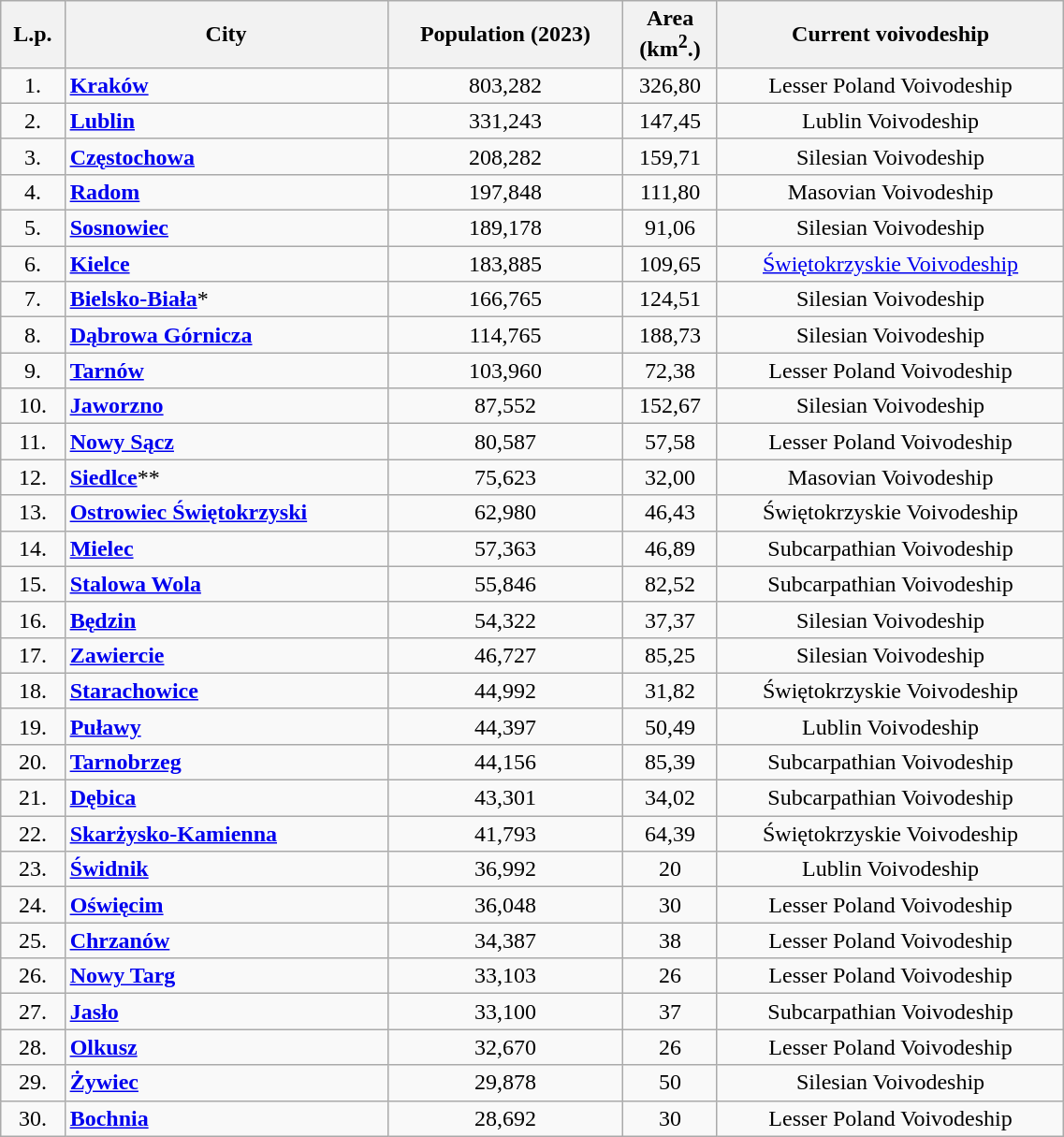<table class="wikitable sortable" style="text-align:center; width:60%;">
<tr>
<th>L.p.</th>
<th>City</th>
<th>Population (2023)</th>
<th>Area<br>(km<sup>2</sup>.)</th>
<th>Current voivodeship</th>
</tr>
<tr>
<td>1.</td>
<td style="text-align:left;"> <strong><a href='#'>Kraków</a></strong></td>
<td>803,282</td>
<td>326,80</td>
<td>Lesser Poland Voivodeship</td>
</tr>
<tr>
<td>2.</td>
<td style="text-align:left;"> <strong><a href='#'>Lublin</a></strong></td>
<td>331,243</td>
<td>147,45</td>
<td>Lublin Voivodeship</td>
</tr>
<tr>
<td>3.</td>
<td style="text-align:left;"> <strong><a href='#'>Częstochowa</a></strong></td>
<td>208,282</td>
<td>159,71</td>
<td>Silesian Voivodeship</td>
</tr>
<tr>
<td>4.</td>
<td style="text-align:left;"> <strong><a href='#'>Radom</a></strong></td>
<td>197,848</td>
<td>111,80</td>
<td>Masovian Voivodeship</td>
</tr>
<tr>
<td>5.</td>
<td style="text-align:left;"> <strong><a href='#'>Sosnowiec</a></strong></td>
<td>189,178</td>
<td>91,06</td>
<td>Silesian Voivodeship</td>
</tr>
<tr>
<td>6.</td>
<td style="text-align:left;"> <strong><a href='#'>Kielce</a></strong></td>
<td>183,885</td>
<td>109,65</td>
<td><a href='#'>Świętokrzyskie Voivodeship</a></td>
</tr>
<tr>
<td>7.</td>
<td style="text-align:left;"> <strong><a href='#'>Bielsko-Biała</a></strong>*</td>
<td>166,765</td>
<td>124,51</td>
<td>Silesian Voivodeship</td>
</tr>
<tr>
<td>8.</td>
<td style="text-align:left;"> <strong><a href='#'>Dąbrowa Górnicza</a></strong></td>
<td>114,765</td>
<td>188,73</td>
<td>Silesian Voivodeship</td>
</tr>
<tr>
<td>9.</td>
<td style="text-align:left;"> <strong><a href='#'>Tarnów</a></strong></td>
<td>103,960</td>
<td>72,38</td>
<td>Lesser Poland Voivodeship</td>
</tr>
<tr>
<td>10.</td>
<td style="text-align:left;"> <strong><a href='#'>Jaworzno</a></strong></td>
<td>87,552</td>
<td>152,67</td>
<td>Silesian Voivodeship</td>
</tr>
<tr>
<td>11.</td>
<td style="text-align:left;"> <strong><a href='#'>Nowy Sącz</a></strong></td>
<td>80,587</td>
<td>57,58</td>
<td>Lesser Poland Voivodeship</td>
</tr>
<tr>
<td>12.</td>
<td style="text-align:left;"> <strong><a href='#'>Siedlce</a></strong>**</td>
<td>75,623</td>
<td>32,00</td>
<td>Masovian Voivodeship</td>
</tr>
<tr>
<td>13.</td>
<td style="text-align:left;"> <strong><a href='#'>Ostrowiec Świętokrzyski</a></strong></td>
<td>62,980</td>
<td>46,43</td>
<td>Świętokrzyskie Voivodeship</td>
</tr>
<tr>
<td>14.</td>
<td style="text-align:left;"> <strong><a href='#'>Mielec</a></strong></td>
<td>57,363</td>
<td>46,89</td>
<td>Subcarpathian Voivodeship</td>
</tr>
<tr>
<td>15.</td>
<td style="text-align:left;"> <strong><a href='#'>Stalowa Wola</a></strong></td>
<td>55,846</td>
<td>82,52</td>
<td>Subcarpathian Voivodeship</td>
</tr>
<tr>
<td>16.</td>
<td style="text-align:left;"> <strong><a href='#'>Będzin</a></strong></td>
<td>54,322</td>
<td>37,37</td>
<td>Silesian Voivodeship</td>
</tr>
<tr>
<td>17.</td>
<td style="text-align:left;"> <strong><a href='#'>Zawiercie</a></strong></td>
<td>46,727</td>
<td>85,25</td>
<td>Silesian Voivodeship</td>
</tr>
<tr>
<td>18.</td>
<td style="text-align:left;"> <strong><a href='#'>Starachowice</a></strong></td>
<td>44,992</td>
<td>31,82</td>
<td>Świętokrzyskie Voivodeship</td>
</tr>
<tr>
<td>19.</td>
<td style="text-align:left;"> <strong><a href='#'>Puławy</a></strong></td>
<td>44,397</td>
<td>50,49</td>
<td>Lublin Voivodeship</td>
</tr>
<tr>
<td>20.</td>
<td style="text-align:left;"> <strong><a href='#'>Tarnobrzeg</a></strong></td>
<td>44,156</td>
<td>85,39</td>
<td>Subcarpathian Voivodeship</td>
</tr>
<tr>
<td>21.</td>
<td style="text-align:left;"> <strong><a href='#'>Dębica</a></strong></td>
<td>43,301</td>
<td>34,02</td>
<td>Subcarpathian Voivodeship</td>
</tr>
<tr>
<td>22.</td>
<td style="text-align:left;"> <strong><a href='#'>Skarżysko-Kamienna</a></strong></td>
<td>41,793</td>
<td>64,39</td>
<td>Świętokrzyskie Voivodeship</td>
</tr>
<tr>
<td>23.</td>
<td style="text-align:left;"> <strong><a href='#'>Świdnik</a></strong></td>
<td>36,992</td>
<td>20</td>
<td>Lublin Voivodeship</td>
</tr>
<tr>
<td>24.</td>
<td style="text-align:left;"> <strong><a href='#'>Oświęcim</a></strong></td>
<td>36,048</td>
<td>30</td>
<td>Lesser Poland Voivodeship</td>
</tr>
<tr>
<td>25.</td>
<td style="text-align:left;"> <strong><a href='#'>Chrzanów</a></strong></td>
<td>34,387</td>
<td>38</td>
<td>Lesser Poland Voivodeship</td>
</tr>
<tr>
<td>26.</td>
<td style="text-align:left;"> <strong><a href='#'>Nowy Targ</a></strong></td>
<td>33,103</td>
<td>26</td>
<td>Lesser Poland Voivodeship</td>
</tr>
<tr>
<td>27.</td>
<td style="text-align:left;"> <strong><a href='#'>Jasło</a></strong></td>
<td>33,100</td>
<td>37</td>
<td>Subcarpathian Voivodeship</td>
</tr>
<tr>
<td>28.</td>
<td style="text-align:left;"> <strong><a href='#'>Olkusz</a></strong></td>
<td>32,670</td>
<td>26</td>
<td>Lesser Poland Voivodeship</td>
</tr>
<tr>
<td>29.</td>
<td style="text-align:left;"> <strong><a href='#'>Żywiec</a></strong></td>
<td>29,878</td>
<td>50</td>
<td>Silesian Voivodeship</td>
</tr>
<tr>
<td>30.</td>
<td style="text-align:left;"> <strong><a href='#'>Bochnia</a></strong></td>
<td>28,692</td>
<td>30</td>
<td>Lesser Poland Voivodeship</td>
</tr>
</table>
